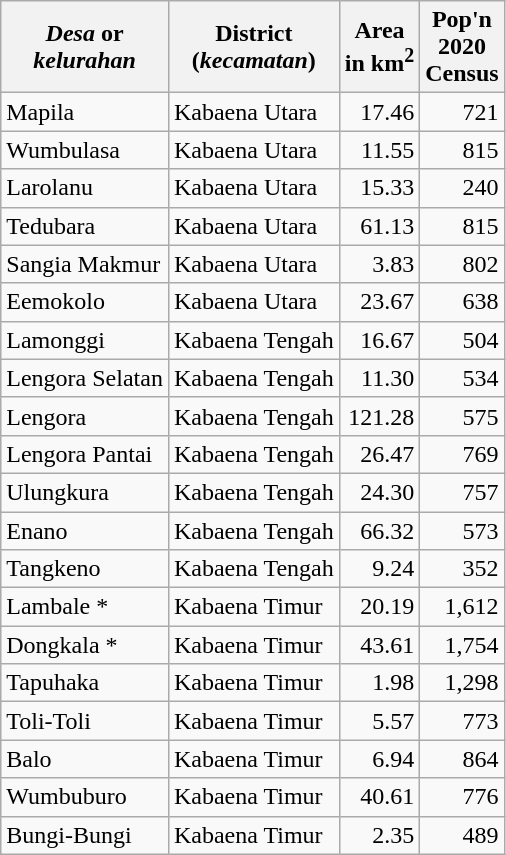<table class="wikitable">
<tr>
<th><em>Desa</em> or <br><em>kelurahan</em></th>
<th>District <br>(<em>kecamatan</em>)</th>
<th>Area <br>in km<sup>2</sup></th>
<th>Pop'n <br>2020<br>Census</th>
</tr>
<tr>
<td>Mapila</td>
<td>Kabaena Utara</td>
<td align="right">17.46</td>
<td align="right">721</td>
</tr>
<tr>
<td>Wumbulasa</td>
<td>Kabaena Utara</td>
<td align="right">11.55</td>
<td align="right">815</td>
</tr>
<tr>
<td>Larolanu</td>
<td>Kabaena Utara</td>
<td align="right">15.33</td>
<td align="right">240</td>
</tr>
<tr>
<td>Tedubara</td>
<td>Kabaena Utara</td>
<td align="right">61.13</td>
<td align="right">815</td>
</tr>
<tr>
<td>Sangia Makmur</td>
<td>Kabaena Utara</td>
<td align="right">3.83</td>
<td align="right">802</td>
</tr>
<tr>
<td>Eemokolo</td>
<td>Kabaena Utara</td>
<td align="right">23.67</td>
<td align="right">638</td>
</tr>
<tr>
<td>Lamonggi</td>
<td>Kabaena Tengah</td>
<td align="right">16.67</td>
<td align="right">504</td>
</tr>
<tr>
<td>Lengora Selatan</td>
<td>Kabaena Tengah</td>
<td align="right">11.30</td>
<td align="right">534</td>
</tr>
<tr>
<td>Lengora</td>
<td>Kabaena Tengah</td>
<td align="right">121.28</td>
<td align="right">575</td>
</tr>
<tr>
<td>Lengora Pantai</td>
<td>Kabaena Tengah</td>
<td align="right">26.47</td>
<td align="right">769</td>
</tr>
<tr>
<td>Ulungkura</td>
<td>Kabaena Tengah</td>
<td align="right">24.30</td>
<td align="right">757</td>
</tr>
<tr>
<td>Enano</td>
<td>Kabaena Tengah</td>
<td align="right">66.32</td>
<td align="right">573</td>
</tr>
<tr>
<td>Tangkeno</td>
<td>Kabaena Tengah</td>
<td align="right">9.24</td>
<td align="right">352</td>
</tr>
<tr>
<td>Lambale *</td>
<td>Kabaena Timur</td>
<td align="right">20.19</td>
<td align="right">1,612</td>
</tr>
<tr>
<td>Dongkala *</td>
<td>Kabaena Timur</td>
<td align="right">43.61</td>
<td align="right">1,754</td>
</tr>
<tr>
<td>Tapuhaka</td>
<td>Kabaena Timur</td>
<td align="right">1.98</td>
<td align="right">1,298</td>
</tr>
<tr>
<td>Toli-Toli</td>
<td>Kabaena Timur</td>
<td align="right">5.57</td>
<td align="right">773</td>
</tr>
<tr>
<td>Balo</td>
<td>Kabaena Timur</td>
<td align="right">6.94</td>
<td align="right">864</td>
</tr>
<tr>
<td>Wumbuburo</td>
<td>Kabaena Timur</td>
<td align="right">40.61</td>
<td align="right">776</td>
</tr>
<tr>
<td>Bungi-Bungi</td>
<td>Kabaena Timur</td>
<td align="right">2.35</td>
<td align="right">489</td>
</tr>
</table>
